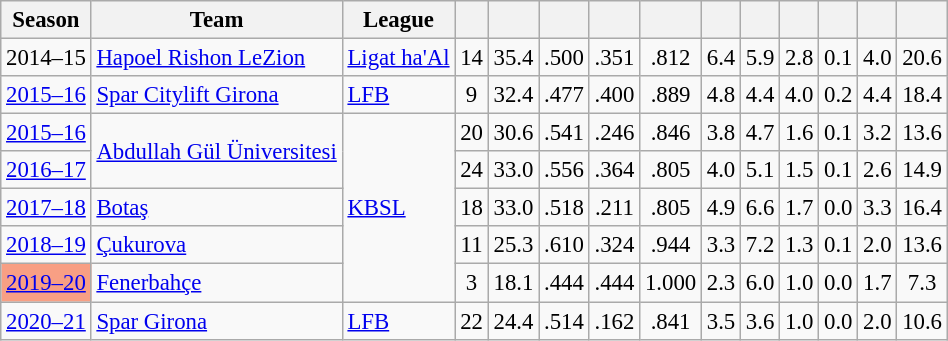<table class="wikitable sortable" style="font-size:95%; text-align:center;">
<tr>
<th>Season</th>
<th>Team</th>
<th>League</th>
<th></th>
<th></th>
<th></th>
<th></th>
<th></th>
<th></th>
<th></th>
<th></th>
<th></th>
<th></th>
<th></th>
</tr>
<tr>
<td>2014–15</td>
<td align=left><a href='#'>Hapoel Rishon LeZion</a></td>
<td align=left> <a href='#'>Ligat ha'Al</a></td>
<td>14</td>
<td>35.4</td>
<td>.500</td>
<td>.351</td>
<td>.812</td>
<td>6.4</td>
<td>5.9</td>
<td>2.8</td>
<td>0.1</td>
<td>4.0</td>
<td>20.6</td>
</tr>
<tr>
<td><a href='#'>2015–16</a></td>
<td align=left><a href='#'>Spar Citylift Girona</a></td>
<td align=left> <a href='#'>LFB</a></td>
<td>9</td>
<td>32.4</td>
<td>.477</td>
<td>.400</td>
<td>.889</td>
<td>4.8</td>
<td>4.4</td>
<td>4.0</td>
<td>0.2</td>
<td>4.4</td>
<td>18.4</td>
</tr>
<tr>
<td><a href='#'>2015–16</a></td>
<td align=left rowspan=2><a href='#'>Abdullah Gül Üniversitesi</a></td>
<td rowspan=5 align=left> <a href='#'>KBSL</a></td>
<td>20</td>
<td>30.6</td>
<td>.541</td>
<td>.246</td>
<td>.846</td>
<td>3.8</td>
<td>4.7</td>
<td>1.6</td>
<td>0.1</td>
<td>3.2</td>
<td>13.6</td>
</tr>
<tr>
<td><a href='#'>2016–17</a></td>
<td>24</td>
<td>33.0</td>
<td>.556</td>
<td>.364</td>
<td>.805</td>
<td>4.0</td>
<td>5.1</td>
<td>1.5</td>
<td>0.1</td>
<td>2.6</td>
<td>14.9</td>
</tr>
<tr>
<td><a href='#'>2017–18</a></td>
<td align=left><a href='#'>Botaş</a></td>
<td>18</td>
<td>33.0</td>
<td>.518</td>
<td>.211</td>
<td>.805</td>
<td>4.9</td>
<td>6.6</td>
<td>1.7</td>
<td>0.0</td>
<td>3.3</td>
<td>16.4</td>
</tr>
<tr>
<td><a href='#'>2018–19</a></td>
<td align=left><a href='#'>Çukurova</a></td>
<td>11</td>
<td>25.3</td>
<td>.610</td>
<td>.324</td>
<td>.944</td>
<td>3.3</td>
<td>7.2</td>
<td>1.3</td>
<td>0.1</td>
<td>2.0</td>
<td>13.6</td>
</tr>
<tr>
<td style="background:#f89f84;"><a href='#'>2019–20</a></td>
<td align=left><a href='#'>Fenerbahçe</a></td>
<td>3</td>
<td>18.1</td>
<td>.444</td>
<td>.444</td>
<td>1.000</td>
<td>2.3</td>
<td>6.0</td>
<td>1.0</td>
<td>0.0</td>
<td>1.7</td>
<td>7.3</td>
</tr>
<tr>
<td><a href='#'>2020–21</a></td>
<td align=left><a href='#'>Spar Girona</a></td>
<td align=left> <a href='#'>LFB</a></td>
<td>22</td>
<td>24.4</td>
<td>.514</td>
<td>.162</td>
<td>.841</td>
<td>3.5</td>
<td>3.6</td>
<td>1.0</td>
<td>0.0</td>
<td>2.0</td>
<td>10.6</td>
</tr>
</table>
